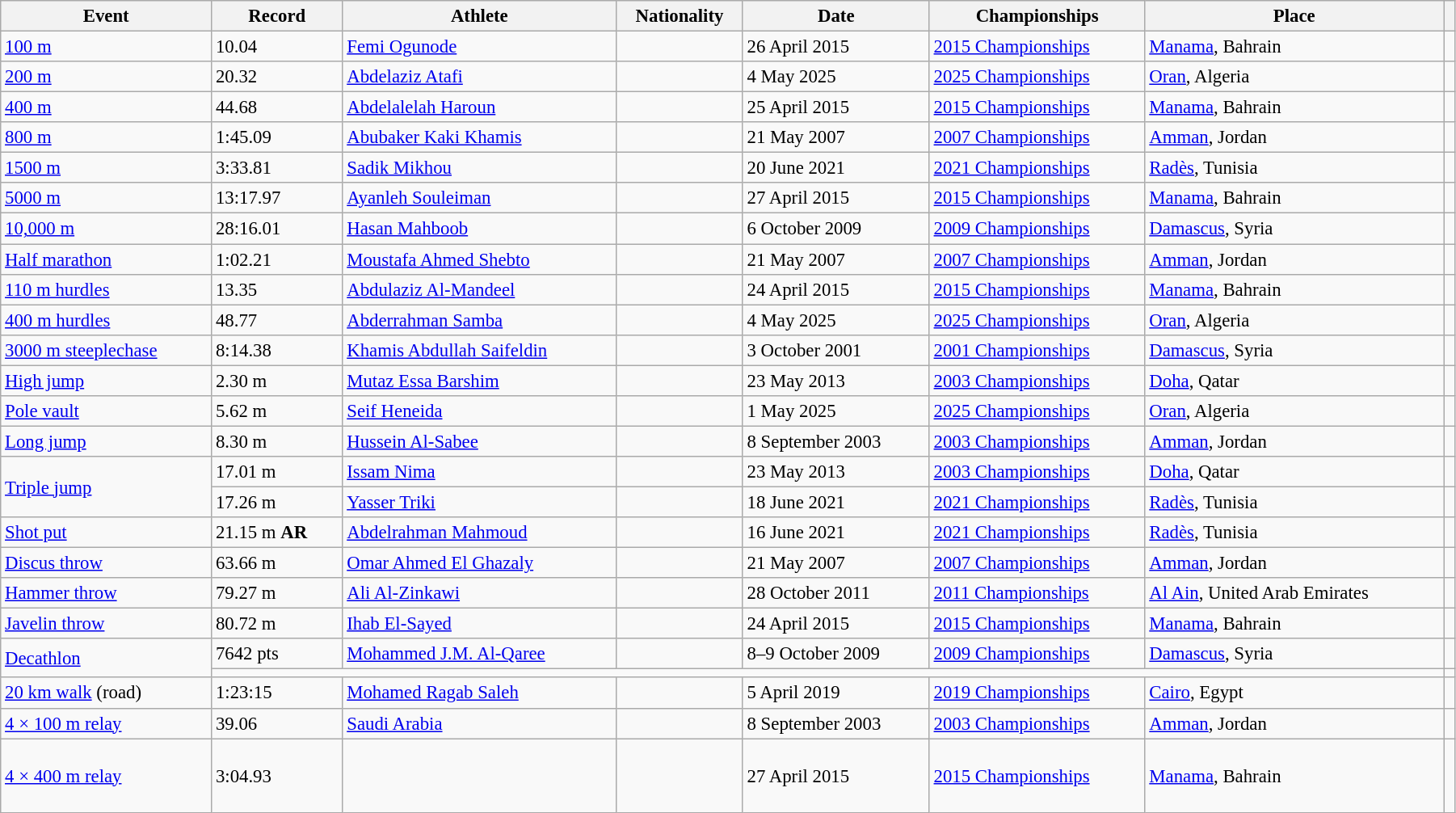<table class="wikitable" style="font-size:95%; width: 95%;">
<tr>
<th>Event</th>
<th>Record</th>
<th>Athlete</th>
<th>Nationality</th>
<th>Date</th>
<th>Championships</th>
<th>Place</th>
<th></th>
</tr>
<tr>
<td><a href='#'>100 m</a></td>
<td>10.04</td>
<td><a href='#'>Femi Ogunode</a></td>
<td></td>
<td>26 April 2015</td>
<td><a href='#'>2015 Championships</a></td>
<td><a href='#'>Manama</a>, Bahrain</td>
<td></td>
</tr>
<tr>
<td><a href='#'>200 m</a></td>
<td>20.32 </td>
<td><a href='#'>Abdelaziz Atafi</a></td>
<td></td>
<td>4 May 2025</td>
<td><a href='#'>2025 Championships</a></td>
<td><a href='#'>Oran</a>, Algeria</td>
<td></td>
</tr>
<tr>
<td><a href='#'>400 m</a></td>
<td>44.68</td>
<td><a href='#'>Abdelalelah Haroun</a></td>
<td></td>
<td>25 April 2015</td>
<td><a href='#'>2015 Championships</a></td>
<td><a href='#'>Manama</a>, Bahrain</td>
<td></td>
</tr>
<tr>
<td><a href='#'>800 m</a></td>
<td>1:45.09</td>
<td><a href='#'>Abubaker Kaki Khamis</a></td>
<td></td>
<td>21 May 2007</td>
<td><a href='#'>2007 Championships</a></td>
<td><a href='#'>Amman</a>, Jordan</td>
<td></td>
</tr>
<tr>
<td><a href='#'>1500 m</a></td>
<td>3:33.81</td>
<td><a href='#'>Sadik Mikhou</a></td>
<td></td>
<td>20 June 2021</td>
<td><a href='#'>2021 Championships</a></td>
<td><a href='#'>Radès</a>, Tunisia</td>
<td></td>
</tr>
<tr>
<td><a href='#'>5000 m</a></td>
<td>13:17.97</td>
<td><a href='#'>Ayanleh Souleiman</a></td>
<td></td>
<td>27 April 2015</td>
<td><a href='#'>2015 Championships</a></td>
<td><a href='#'>Manama</a>, Bahrain</td>
<td></td>
</tr>
<tr>
<td><a href='#'>10,000 m</a></td>
<td>28:16.01</td>
<td><a href='#'>Hasan Mahboob</a></td>
<td></td>
<td>6 October 2009</td>
<td><a href='#'>2009 Championships</a></td>
<td><a href='#'>Damascus</a>, Syria</td>
<td></td>
</tr>
<tr>
<td><a href='#'>Half marathon</a></td>
<td>1:02.21</td>
<td><a href='#'>Moustafa Ahmed Shebto</a></td>
<td></td>
<td>21 May 2007</td>
<td><a href='#'>2007 Championships</a></td>
<td><a href='#'>Amman</a>, Jordan</td>
</tr>
<tr>
<td><a href='#'>110 m hurdles</a></td>
<td>13.35</td>
<td><a href='#'>Abdulaziz Al-Mandeel</a></td>
<td></td>
<td>24 April 2015</td>
<td><a href='#'>2015 Championships</a></td>
<td><a href='#'>Manama</a>, Bahrain</td>
<td></td>
</tr>
<tr>
<td><a href='#'>400 m hurdles</a></td>
<td>48.77</td>
<td><a href='#'>Abderrahman Samba</a></td>
<td></td>
<td>4 May 2025</td>
<td><a href='#'>2025 Championships</a></td>
<td><a href='#'>Oran</a>, Algeria</td>
<td></td>
</tr>
<tr>
<td><a href='#'>3000 m steeplechase</a></td>
<td>8:14.38</td>
<td><a href='#'>Khamis Abdullah Saifeldin</a></td>
<td></td>
<td>3 October 2001</td>
<td><a href='#'>2001 Championships</a></td>
<td><a href='#'>Damascus</a>, Syria</td>
<td></td>
</tr>
<tr>
<td><a href='#'>High jump</a></td>
<td>2.30 m</td>
<td><a href='#'>Mutaz Essa Barshim</a></td>
<td></td>
<td>23 May 2013</td>
<td><a href='#'>2003 Championships</a></td>
<td><a href='#'>Doha</a>, Qatar</td>
<td></td>
</tr>
<tr>
<td><a href='#'>Pole vault</a></td>
<td>5.62 m</td>
<td><a href='#'>Seif Heneida</a></td>
<td></td>
<td>1 May 2025</td>
<td><a href='#'>2025 Championships</a></td>
<td><a href='#'>Oran</a>, Algeria</td>
<td></td>
</tr>
<tr>
<td><a href='#'>Long jump</a></td>
<td>8.30 m</td>
<td><a href='#'>Hussein Al-Sabee</a></td>
<td></td>
<td>8 September 2003</td>
<td><a href='#'>2003 Championships</a></td>
<td><a href='#'>Amman</a>, Jordan</td>
</tr>
<tr>
<td rowspan=2><a href='#'>Triple jump</a></td>
<td>17.01 m</td>
<td><a href='#'>Issam Nima</a></td>
<td></td>
<td>23 May 2013</td>
<td><a href='#'>2003 Championships</a></td>
<td><a href='#'>Doha</a>, Qatar</td>
<td></td>
</tr>
<tr>
<td>17.26 m <small></small></td>
<td><a href='#'>Yasser Triki</a></td>
<td></td>
<td>18 June 2021</td>
<td><a href='#'>2021 Championships</a></td>
<td><a href='#'>Radès</a>, Tunisia</td>
<td></td>
</tr>
<tr>
<td><a href='#'>Shot put</a></td>
<td>21.15 m <strong>AR</strong></td>
<td><a href='#'>Abdelrahman Mahmoud</a></td>
<td></td>
<td>16 June 2021</td>
<td><a href='#'>2021 Championships</a></td>
<td><a href='#'>Radès</a>, Tunisia</td>
<td></td>
</tr>
<tr>
<td><a href='#'>Discus throw</a></td>
<td>63.66 m</td>
<td><a href='#'>Omar Ahmed El Ghazaly</a></td>
<td></td>
<td>21 May 2007</td>
<td><a href='#'>2007 Championships</a></td>
<td><a href='#'>Amman</a>, Jordan</td>
<td></td>
</tr>
<tr>
<td><a href='#'>Hammer throw</a></td>
<td>79.27 m</td>
<td><a href='#'>Ali Al-Zinkawi</a></td>
<td></td>
<td>28 October 2011</td>
<td><a href='#'>2011 Championships</a></td>
<td><a href='#'>Al Ain</a>, United Arab Emirates</td>
<td></td>
</tr>
<tr>
<td><a href='#'>Javelin throw</a></td>
<td>80.72 m</td>
<td><a href='#'>Ihab El-Sayed</a></td>
<td></td>
<td>24 April 2015</td>
<td><a href='#'>2015 Championships</a></td>
<td><a href='#'>Manama</a>, Bahrain</td>
</tr>
<tr>
<td rowspan=2><a href='#'>Decathlon</a></td>
<td>7642 pts</td>
<td><a href='#'>Mohammed J.M. Al-Qaree</a></td>
<td></td>
<td>8–9 October 2009</td>
<td><a href='#'>2009 Championships</a></td>
<td><a href='#'>Damascus</a>, Syria</td>
<td></td>
</tr>
<tr>
<td colspan=6></td>
<td></td>
</tr>
<tr>
<td><a href='#'>20 km walk</a> (road)</td>
<td>1:23:15</td>
<td><a href='#'>Mohamed Ragab Saleh</a></td>
<td></td>
<td>5 April 2019</td>
<td><a href='#'>2019 Championships</a></td>
<td><a href='#'>Cairo</a>, Egypt</td>
<td></td>
</tr>
<tr>
<td><a href='#'>4 × 100 m relay</a></td>
<td>39.06</td>
<td><a href='#'>Saudi Arabia</a></td>
<td></td>
<td>8 September 2003</td>
<td><a href='#'>2003 Championships</a></td>
<td><a href='#'>Amman</a>, Jordan</td>
<td></td>
</tr>
<tr>
<td><a href='#'>4 × 400 m relay</a></td>
<td>3:04.93</td>
<td><br><br><br></td>
<td></td>
<td>27 April 2015</td>
<td><a href='#'>2015 Championships</a></td>
<td><a href='#'>Manama</a>, Bahrain</td>
<td></td>
</tr>
</table>
